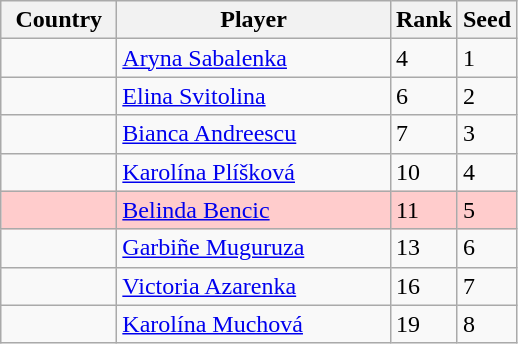<table class="sortable wikitable">
<tr>
<th width="70">Country</th>
<th width="175">Player</th>
<th>Rank</th>
<th>Seed</th>
</tr>
<tr>
<td></td>
<td><a href='#'>Aryna Sabalenka</a></td>
<td>4</td>
<td>1</td>
</tr>
<tr>
<td></td>
<td><a href='#'>Elina Svitolina</a></td>
<td>6</td>
<td>2</td>
</tr>
<tr>
<td></td>
<td><a href='#'>Bianca Andreescu</a></td>
<td>7</td>
<td>3</td>
</tr>
<tr>
<td></td>
<td><a href='#'>Karolína Plíšková</a></td>
<td>10</td>
<td>4</td>
</tr>
<tr style="background:#fcc;">
<td></td>
<td><a href='#'>Belinda Bencic</a></td>
<td>11</td>
<td>5</td>
</tr>
<tr>
<td></td>
<td><a href='#'>Garbiñe Muguruza</a></td>
<td>13</td>
<td>6</td>
</tr>
<tr>
<td></td>
<td><a href='#'>Victoria Azarenka</a></td>
<td>16</td>
<td>7</td>
</tr>
<tr>
<td></td>
<td><a href='#'>Karolína Muchová</a></td>
<td>19</td>
<td>8</td>
</tr>
</table>
